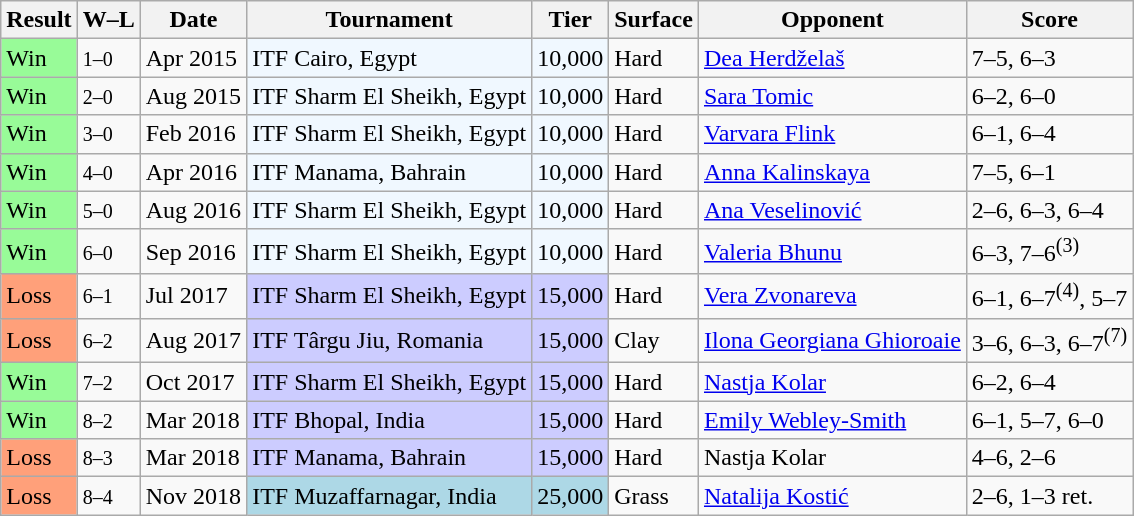<table class="sortable wikitable">
<tr>
<th>Result</th>
<th class="unsortable">W–L</th>
<th>Date</th>
<th>Tournament</th>
<th>Tier</th>
<th>Surface</th>
<th>Opponent</th>
<th class="unsortable">Score</th>
</tr>
<tr>
<td bgcolor=98fb98>Win</td>
<td><small>1–0</small></td>
<td>Apr 2015</td>
<td bgcolor=f0f8ff>ITF Cairo, Egypt</td>
<td bgcolor=f0f8ff>10,000</td>
<td>Hard</td>
<td> <a href='#'>Dea Herdželaš</a></td>
<td>7–5, 6–3</td>
</tr>
<tr>
<td bgcolor=98fb98>Win</td>
<td><small>2–0</small></td>
<td>Aug 2015</td>
<td bgcolor=f0f8ff>ITF Sharm El Sheikh, Egypt</td>
<td bgcolor=f0f8ff>10,000</td>
<td>Hard</td>
<td> <a href='#'>Sara Tomic</a></td>
<td>6–2, 6–0</td>
</tr>
<tr>
<td bgcolor=98fb98>Win</td>
<td><small>3–0</small></td>
<td>Feb 2016</td>
<td bgcolor=f0f8ff>ITF Sharm El Sheikh, Egypt</td>
<td bgcolor=f0f8ff>10,000</td>
<td>Hard</td>
<td> <a href='#'>Varvara Flink</a></td>
<td>6–1, 6–4</td>
</tr>
<tr>
<td bgcolor=98fb98>Win</td>
<td><small>4–0</small></td>
<td>Apr 2016</td>
<td bgcolor=f0f8ff>ITF Manama, Bahrain</td>
<td bgcolor=f0f8ff>10,000</td>
<td>Hard</td>
<td> <a href='#'>Anna Kalinskaya</a></td>
<td>7–5, 6–1</td>
</tr>
<tr>
<td bgcolor=98fb98>Win</td>
<td><small>5–0</small></td>
<td>Aug 2016</td>
<td bgcolor=f0f8ff>ITF Sharm El Sheikh, Egypt</td>
<td bgcolor=f0f8ff>10,000</td>
<td>Hard</td>
<td> <a href='#'>Ana Veselinović</a></td>
<td>2–6, 6–3, 6–4</td>
</tr>
<tr>
<td bgcolor=98fb98>Win</td>
<td><small>6–0</small></td>
<td>Sep 2016</td>
<td bgcolor=f0f8ff>ITF Sharm El Sheikh, Egypt</td>
<td bgcolor=f0f8ff>10,000</td>
<td>Hard</td>
<td> <a href='#'>Valeria Bhunu</a></td>
<td>6–3, 7–6<sup>(3)</sup></td>
</tr>
<tr>
<td bgcolor=ffa07a>Loss</td>
<td><small>6–1</small></td>
<td>Jul 2017</td>
<td bgcolor=ccccff>ITF Sharm El Sheikh, Egypt</td>
<td bgcolor=ccccff>15,000</td>
<td>Hard</td>
<td> <a href='#'>Vera Zvonareva</a></td>
<td>6–1, 6–7<sup>(4)</sup>, 5–7</td>
</tr>
<tr>
<td bgcolor=ffa07a>Loss</td>
<td><small>6–2</small></td>
<td>Aug 2017</td>
<td bgcolor=ccccff>ITF Târgu Jiu, Romania</td>
<td bgcolor=ccccff>15,000</td>
<td>Clay</td>
<td> <a href='#'>Ilona Georgiana Ghioroaie</a></td>
<td>3–6, 6–3, 6–7<sup>(7)</sup></td>
</tr>
<tr>
<td bgcolor=98fb98>Win</td>
<td><small>7–2</small></td>
<td>Oct 2017</td>
<td bgcolor=ccccff>ITF Sharm El Sheikh, Egypt</td>
<td bgcolor=ccccff>15,000</td>
<td>Hard</td>
<td> <a href='#'>Nastja Kolar</a></td>
<td>6–2, 6–4</td>
</tr>
<tr>
<td bgcolor=98fb98>Win</td>
<td><small>8–2</small></td>
<td>Mar 2018</td>
<td bgcolor=ccccff>ITF Bhopal, India</td>
<td bgcolor=ccccff>15,000</td>
<td>Hard</td>
<td> <a href='#'>Emily Webley-Smith</a></td>
<td>6–1, 5–7, 6–0</td>
</tr>
<tr>
<td bgcolor=ffa07a>Loss</td>
<td><small>8–3</small></td>
<td>Mar 2018</td>
<td bgcolor=ccccff>ITF Manama, Bahrain</td>
<td bgcolor=ccccff>15,000</td>
<td>Hard</td>
<td> Nastja Kolar</td>
<td>4–6, 2–6</td>
</tr>
<tr>
<td bgcolor=ffa07a>Loss</td>
<td><small>8–4</small></td>
<td>Nov 2018</td>
<td style="background:lightblue;">ITF Muzaffarnagar, India</td>
<td style="background:lightblue;">25,000</td>
<td>Grass</td>
<td> <a href='#'>Natalija Kostić</a></td>
<td>2–6, 1–3 ret.</td>
</tr>
</table>
